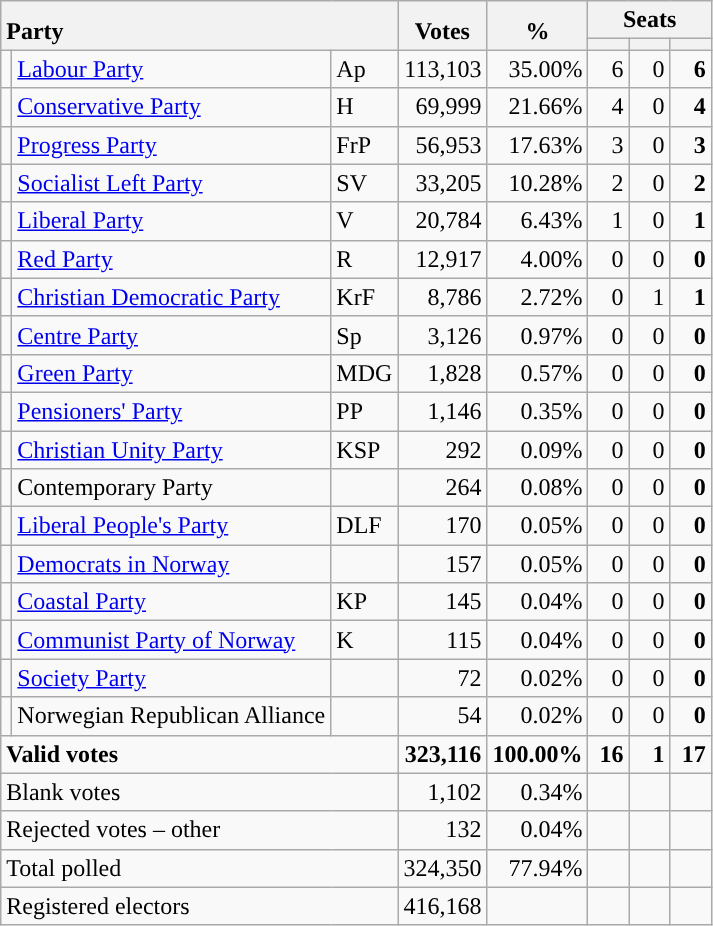<table class="wikitable" border="1" style="text-align:right;">
<tr>
<th style="text-align:left;" valign=bottom rowspan=2 colspan=3>Party</th>
<th align=center valign=bottom rowspan=2 width="50">Votes</th>
<th align=center valign=bottom rowspan=2 width="50">%</th>
<th colspan=3>Seats</th>
</tr>
<tr>
<th align=center valign=bottom width="20"><small></small></th>
<th align=center valign=bottom width="20"><small><a href='#'></a></small></th>
<th align=center valign=bottom width="20"><small></small></th>
</tr>
<tr>
<td style="color:inherit;background:"></td>
<td align=left><a href='#'>Labour Party</a></td>
<td align=left>Ap</td>
<td>113,103</td>
<td>35.00%</td>
<td>6</td>
<td>0</td>
<td><strong>6</strong></td>
</tr>
<tr>
<td style="color:inherit;background:"></td>
<td align=left><a href='#'>Conservative Party</a></td>
<td align=left>H</td>
<td>69,999</td>
<td>21.66%</td>
<td>4</td>
<td>0</td>
<td><strong>4</strong></td>
</tr>
<tr>
<td style="color:inherit;background:"></td>
<td align=left><a href='#'>Progress Party</a></td>
<td align=left>FrP</td>
<td>56,953</td>
<td>17.63%</td>
<td>3</td>
<td>0</td>
<td><strong>3</strong></td>
</tr>
<tr>
<td style="color:inherit;background:"></td>
<td align=left><a href='#'>Socialist Left Party</a></td>
<td align=left>SV</td>
<td>33,205</td>
<td>10.28%</td>
<td>2</td>
<td>0</td>
<td><strong>2</strong></td>
</tr>
<tr>
<td style="color:inherit;background:"></td>
<td align=left><a href='#'>Liberal Party</a></td>
<td align=left>V</td>
<td>20,784</td>
<td>6.43%</td>
<td>1</td>
<td>0</td>
<td><strong>1</strong></td>
</tr>
<tr>
<td style="color:inherit;background:"></td>
<td align=left><a href='#'>Red Party</a></td>
<td align=left>R</td>
<td>12,917</td>
<td>4.00%</td>
<td>0</td>
<td>0</td>
<td><strong>0</strong></td>
</tr>
<tr>
<td style="color:inherit;background:"></td>
<td align=left><a href='#'>Christian Democratic Party</a></td>
<td align=left>KrF</td>
<td>8,786</td>
<td>2.72%</td>
<td>0</td>
<td>1</td>
<td><strong>1</strong></td>
</tr>
<tr>
<td style="color:inherit;background:"></td>
<td align=left><a href='#'>Centre Party</a></td>
<td align=left>Sp</td>
<td>3,126</td>
<td>0.97%</td>
<td>0</td>
<td>0</td>
<td><strong>0</strong></td>
</tr>
<tr>
<td style="color:inherit;background:"></td>
<td align=left><a href='#'>Green Party</a></td>
<td align=left>MDG</td>
<td>1,828</td>
<td>0.57%</td>
<td>0</td>
<td>0</td>
<td><strong>0</strong></td>
</tr>
<tr>
<td style="color:inherit;background:"></td>
<td align=left><a href='#'>Pensioners' Party</a></td>
<td align=left>PP</td>
<td>1,146</td>
<td>0.35%</td>
<td>0</td>
<td>0</td>
<td><strong>0</strong></td>
</tr>
<tr>
<td style="color:inherit;background:"></td>
<td align=left><a href='#'>Christian Unity Party</a></td>
<td align=left>KSP</td>
<td>292</td>
<td>0.09%</td>
<td>0</td>
<td>0</td>
<td><strong>0</strong></td>
</tr>
<tr>
<td></td>
<td align=left>Contemporary Party</td>
<td align=left></td>
<td>264</td>
<td>0.08%</td>
<td>0</td>
<td>0</td>
<td><strong>0</strong></td>
</tr>
<tr>
<td style="color:inherit;background:"></td>
<td align=left><a href='#'>Liberal People's Party</a></td>
<td align=left>DLF</td>
<td>170</td>
<td>0.05%</td>
<td>0</td>
<td>0</td>
<td><strong>0</strong></td>
</tr>
<tr>
<td style="color:inherit;background:"></td>
<td align=left><a href='#'>Democrats in Norway</a></td>
<td align=left></td>
<td>157</td>
<td>0.05%</td>
<td>0</td>
<td>0</td>
<td><strong>0</strong></td>
</tr>
<tr>
<td style="color:inherit;background:"></td>
<td align=left><a href='#'>Coastal Party</a></td>
<td align=left>KP</td>
<td>145</td>
<td>0.04%</td>
<td>0</td>
<td>0</td>
<td><strong>0</strong></td>
</tr>
<tr>
<td style="color:inherit;background:"></td>
<td align=left><a href='#'>Communist Party of Norway</a></td>
<td align=left>K</td>
<td>115</td>
<td>0.04%</td>
<td>0</td>
<td>0</td>
<td><strong>0</strong></td>
</tr>
<tr>
<td style="color:inherit;background:"></td>
<td align=left><a href='#'>Society Party</a></td>
<td align=left></td>
<td>72</td>
<td>0.02%</td>
<td>0</td>
<td>0</td>
<td><strong>0</strong></td>
</tr>
<tr>
<td></td>
<td align=left>Norwegian Republican Alliance</td>
<td align=left></td>
<td>54</td>
<td>0.02%</td>
<td>0</td>
<td>0</td>
<td><strong>0</strong></td>
</tr>
<tr style="font-weight:bold">
<td align=left colspan=3>Valid votes</td>
<td>323,116</td>
<td>100.00%</td>
<td>16</td>
<td>1</td>
<td>17</td>
</tr>
<tr>
<td align=left colspan=3>Blank votes</td>
<td>1,102</td>
<td>0.34%</td>
<td></td>
<td></td>
<td></td>
</tr>
<tr>
<td align=left colspan=3>Rejected votes – other</td>
<td>132</td>
<td>0.04%</td>
<td></td>
<td></td>
<td></td>
</tr>
<tr>
<td align=left colspan=3>Total polled</td>
<td>324,350</td>
<td>77.94%</td>
<td></td>
<td></td>
<td></td>
</tr>
<tr>
<td align=left colspan=3>Registered electors</td>
<td>416,168</td>
<td></td>
<td></td>
<td></td>
<td></td>
</tr>
</table>
